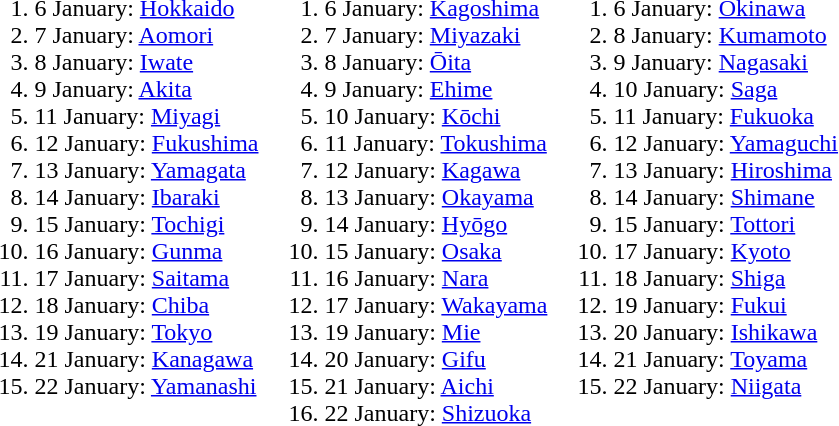<table>
<tr>
<td colspan=3></td>
</tr>
<tr>
<td valign=top><br><ol><li>6 January: <a href='#'>Hokkaido</a></li><li>7 January: <a href='#'>Aomori</a></li><li>8 January: <a href='#'>Iwate</a></li><li>9 January: <a href='#'>Akita</a></li><li>11 January: <a href='#'>Miyagi</a></li><li>12 January: <a href='#'>Fukushima</a></li><li>13 January: <a href='#'>Yamagata</a></li><li>14 January: <a href='#'>Ibaraki</a></li><li>15 January: <a href='#'>Tochigi</a></li><li>16 January: <a href='#'>Gunma</a></li><li>17 January: <a href='#'>Saitama</a></li><li>18 January: <a href='#'>Chiba</a></li><li>19 January: <a href='#'>Tokyo</a></li><li>21 January: <a href='#'>Kanagawa</a></li><li>22 January: <a href='#'>Yamanashi</a></li></ol></td>
<td valign=top><br><ol><li>6 January: <a href='#'>Kagoshima</a></li><li>7 January: <a href='#'>Miyazaki</a></li><li>8 January: <a href='#'>Ōita</a></li><li>9 January: <a href='#'>Ehime</a></li><li>10 January: <a href='#'>Kōchi</a></li><li>11 January: <a href='#'>Tokushima</a></li><li>12 January: <a href='#'>Kagawa</a></li><li>13 January: <a href='#'>Okayama</a></li><li>14 January: <a href='#'>Hyōgo</a></li><li>15 January: <a href='#'>Osaka</a></li><li>16 January: <a href='#'>Nara</a></li><li>17 January: <a href='#'>Wakayama</a></li><li>19 January: <a href='#'>Mie</a></li><li>20 January: <a href='#'>Gifu</a></li><li>21 January: <a href='#'>Aichi</a></li><li>22 January: <a href='#'>Shizuoka</a></li></ol></td>
<td valign=top><br><ol><li>6 January: <a href='#'>Okinawa</a></li><li>8 January: <a href='#'>Kumamoto</a></li><li>9 January: <a href='#'>Nagasaki</a></li><li>10 January: <a href='#'>Saga</a></li><li>11 January: <a href='#'>Fukuoka</a></li><li>12 January: <a href='#'>Yamaguchi</a></li><li>13 January: <a href='#'>Hiroshima</a></li><li>14 January: <a href='#'>Shimane</a></li><li>15 January: <a href='#'>Tottori</a></li><li>17 January: <a href='#'>Kyoto</a></li><li>18 January: <a href='#'>Shiga</a></li><li>19 January: <a href='#'>Fukui</a></li><li>20 January: <a href='#'>Ishikawa</a></li><li>21 January: <a href='#'>Toyama</a></li><li>22 January: <a href='#'>Niigata</a></li></ol></td>
</tr>
</table>
